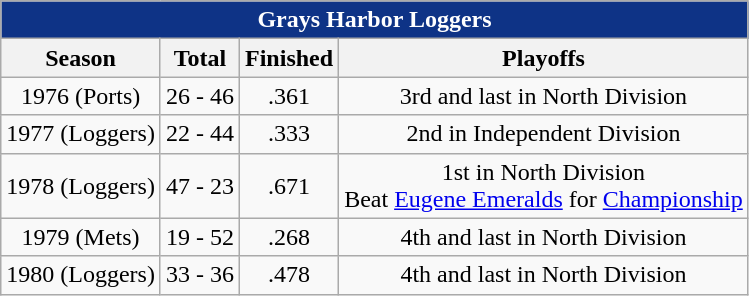<table class="wikitable" style="text-align:center">
<tr>
<th colspan="6" style="background:#0E3386;color:#ffffff">Grays Harbor Loggers</th>
</tr>
<tr>
<th>Season</th>
<th>Total</th>
<th>Finished</th>
<th>Playoffs</th>
</tr>
<tr>
<td>1976 (Ports)</td>
<td>26 - 46</td>
<td>.361</td>
<td>3rd and last in North Division</td>
</tr>
<tr>
<td>1977 (Loggers)</td>
<td>22 - 44</td>
<td>.333</td>
<td>2nd in Independent Division</td>
</tr>
<tr>
<td>1978 (Loggers)</td>
<td>47 - 23</td>
<td>.671</td>
<td>1st in North Division<br>Beat <a href='#'>Eugene Emeralds</a> for <a href='#'>Championship</a></td>
</tr>
<tr>
<td>1979 (Mets)</td>
<td>19 - 52</td>
<td>.268</td>
<td>4th and last in North Division</td>
</tr>
<tr>
<td>1980 (Loggers)</td>
<td>33 - 36</td>
<td>.478</td>
<td>4th and last in North Division</td>
</tr>
</table>
